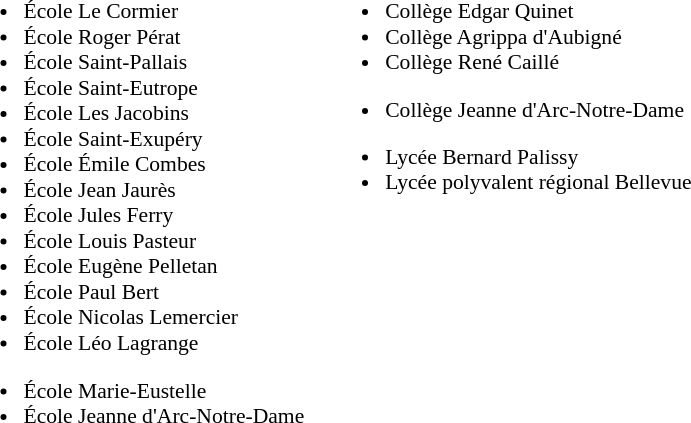<table class="toccolours" border="0" cellpadding="2" cellspacing="10" style="margin:auto;font-size:90%;">
<tr style="vertical-align:top;">
<td><br><ul><li>École Le Cormier</li><li>École Roger Pérat</li><li>École Saint-Pallais</li><li>École Saint-Eutrope</li><li>École Les Jacobins</li><li>École Saint-Exupéry</li><li>École Émile Combes</li><li>École Jean Jaurès</li><li>École Jules Ferry</li><li>École Louis Pasteur</li><li>École Eugène Pelletan</li><li>École Paul Bert</li><li>École Nicolas Lemercier</li><li>École Léo Lagrange</li></ul><ul><li>École Marie-Eustelle</li><li>École Jeanne d'Arc-Notre-Dame</li></ul></td>
<td><br><ul><li>Collège Edgar Quinet</li><li>Collège Agrippa d'Aubigné</li><li>Collège René Caillé</li></ul><ul><li>Collège Jeanne d'Arc-Notre-Dame</li></ul><ul><li>Lycée Bernard Palissy</li><li>Lycée polyvalent régional Bellevue</li></ul></td>
<td><br></td>
</tr>
</table>
